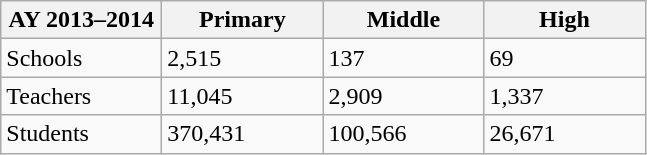<table class="wikitable">
<tr>
<th style="width:100px;">AY 2013–2014</th>
<th style="width:100px;">Primary</th>
<th style="width:100px;">Middle</th>
<th style="width:100px;">High</th>
</tr>
<tr>
<td>Schools</td>
<td>2,515</td>
<td>137</td>
<td>69</td>
</tr>
<tr>
<td>Teachers</td>
<td>11,045</td>
<td>2,909</td>
<td>1,337</td>
</tr>
<tr>
<td>Students</td>
<td>370,431</td>
<td>100,566</td>
<td>26,671</td>
</tr>
</table>
